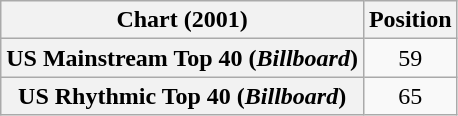<table class="wikitable plainrowheaders" style="text-align:center">
<tr>
<th scope="col">Chart (2001)</th>
<th scope="col">Position</th>
</tr>
<tr>
<th scope="row">US Mainstream Top 40 (<em>Billboard</em>)</th>
<td>59</td>
</tr>
<tr>
<th scope="row">US Rhythmic Top 40 (<em>Billboard</em>)</th>
<td>65</td>
</tr>
</table>
